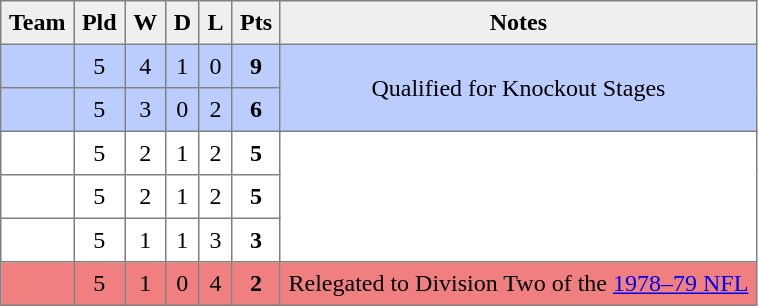<table style=border-collapse:collapse border=1 cellspacing=0 cellpadding=5>
<tr align=center bgcolor=#efefef>
<th>Team</th>
<th>Pld</th>
<th>W</th>
<th>D</th>
<th>L</th>
<th>Pts</th>
<th>Notes</th>
</tr>
<tr align=center style="background:#bbccff;">
<td style="text-align:left;"> </td>
<td>5</td>
<td>4</td>
<td>1</td>
<td>0</td>
<td><strong>9</strong></td>
<td rowspan=2>Qualified for Knockout Stages</td>
</tr>
<tr align=center style="background:#bbccff;">
<td style="text-align:left;"> </td>
<td>5</td>
<td>3</td>
<td>0</td>
<td>2</td>
<td><strong>6</strong></td>
</tr>
<tr align=center style="background:#FFFFFF;">
<td style="text-align:left;"> </td>
<td>5</td>
<td>2</td>
<td>1</td>
<td>2</td>
<td><strong>5</strong></td>
<td rowspan=3></td>
</tr>
<tr align=center style="background:#FFFFFF;">
<td style="text-align:left;"> </td>
<td>5</td>
<td>2</td>
<td>1</td>
<td>2</td>
<td><strong>5</strong></td>
</tr>
<tr align=center style="background:#FFFFFF;">
<td style="text-align:left;"> </td>
<td>5</td>
<td>1</td>
<td>1</td>
<td>3</td>
<td><strong>3</strong></td>
</tr>
<tr align=center style="background:#F08080">
<td style="text-align:left;"> </td>
<td>5</td>
<td>1</td>
<td>0</td>
<td>4</td>
<td><strong>2</strong></td>
<td rowspan=1>Relegated to Division Two of the <a href='#'>1978–79 NFL</a></td>
</tr>
</table>
